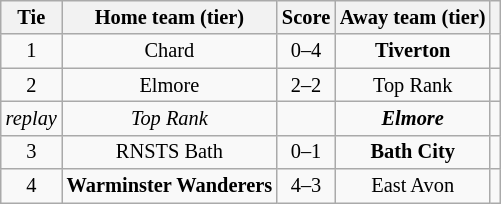<table class="wikitable" style="text-align:center; font-size:85%">
<tr>
<th>Tie</th>
<th>Home team (tier)</th>
<th>Score</th>
<th>Away team (tier)</th>
<th></th>
</tr>
<tr>
<td align="center">1</td>
<td>Chard</td>
<td align="center">0–4</td>
<td><strong>Tiverton</strong></td>
<td></td>
</tr>
<tr>
<td align="center">2</td>
<td>Elmore</td>
<td align="center">2–2 </td>
<td>Top Rank</td>
<td></td>
</tr>
<tr>
<td align="center"><em>replay</em></td>
<td><em>Top Rank</em></td>
<td align="center"><em></em></td>
<td><strong><em>Elmore</em></strong></td>
<td></td>
</tr>
<tr>
<td align="center">3</td>
<td>RNSTS Bath</td>
<td align="center">0–1</td>
<td><strong>Bath City</strong></td>
<td></td>
</tr>
<tr>
<td align="center">4</td>
<td><strong>Warminster Wanderers</strong></td>
<td align="center">4–3</td>
<td>East Avon</td>
<td></td>
</tr>
</table>
